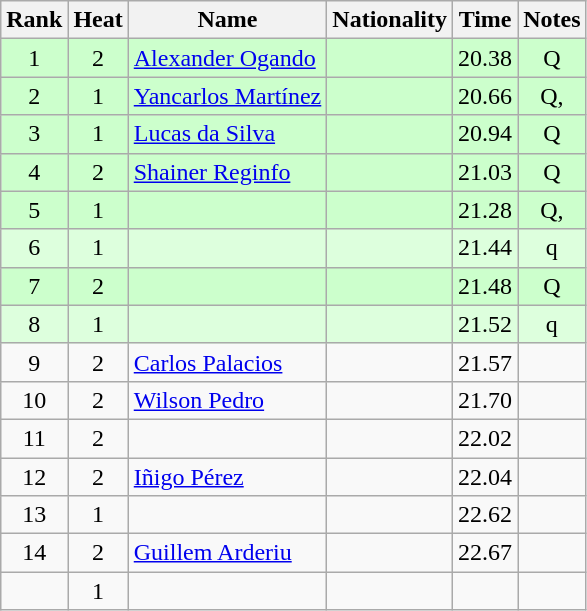<table class="wikitable sortable" style="text-align:center">
<tr>
<th>Rank</th>
<th>Heat</th>
<th>Name</th>
<th>Nationality</th>
<th>Time</th>
<th>Notes</th>
</tr>
<tr bgcolor=ccffcc>
<td>1</td>
<td>2</td>
<td align=left><a href='#'>Alexander Ogando</a></td>
<td align=left></td>
<td>20.38</td>
<td>Q</td>
</tr>
<tr bgcolor=ccffcc>
<td>2</td>
<td>1</td>
<td align=left><a href='#'>Yancarlos Martínez</a></td>
<td align=left></td>
<td>20.66</td>
<td>Q, <strong></strong></td>
</tr>
<tr bgcolor=ccffcc>
<td>3</td>
<td>1</td>
<td align=left><a href='#'>Lucas da Silva</a></td>
<td align=left></td>
<td>20.94</td>
<td>Q</td>
</tr>
<tr bgcolor=ccffcc>
<td>4</td>
<td>2</td>
<td align=left><a href='#'>Shainer Reginfo</a></td>
<td align=left></td>
<td>21.03</td>
<td>Q</td>
</tr>
<tr bgcolor=ccffcc>
<td>5</td>
<td>1</td>
<td align=left></td>
<td align=left></td>
<td>21.28</td>
<td>Q, <strong></strong></td>
</tr>
<tr bgcolor=ddffdd>
<td>6</td>
<td>1</td>
<td align=left></td>
<td align=left></td>
<td>21.44</td>
<td>q</td>
</tr>
<tr bgcolor=ccffcc>
<td>7</td>
<td>2</td>
<td align=left></td>
<td align=left></td>
<td>21.48</td>
<td>Q</td>
</tr>
<tr bgcolor=ddffdd>
<td>8</td>
<td>1</td>
<td align=left></td>
<td align=left></td>
<td>21.52</td>
<td>q</td>
</tr>
<tr>
<td>9</td>
<td>2</td>
<td align=left><a href='#'>Carlos Palacios</a></td>
<td align=left></td>
<td>21.57</td>
<td></td>
</tr>
<tr>
<td>10</td>
<td>2</td>
<td align=left><a href='#'>Wilson Pedro</a></td>
<td align=left></td>
<td>21.70</td>
<td><strong></strong></td>
</tr>
<tr>
<td>11</td>
<td>2</td>
<td align=left></td>
<td align=left></td>
<td>22.02</td>
<td></td>
</tr>
<tr>
<td>12</td>
<td>2</td>
<td align=left><a href='#'>Iñigo Pérez</a></td>
<td align=left></td>
<td>22.04</td>
<td></td>
</tr>
<tr>
<td>13</td>
<td>1</td>
<td align=left></td>
<td align=left></td>
<td>22.62</td>
<td><strong></strong></td>
</tr>
<tr>
<td>14</td>
<td>2</td>
<td align=left><a href='#'>Guillem Arderiu</a></td>
<td align=left></td>
<td>22.67</td>
<td><strong></strong></td>
</tr>
<tr>
<td></td>
<td>1</td>
<td align=left></td>
<td align=left></td>
<td></td>
<td></td>
</tr>
</table>
